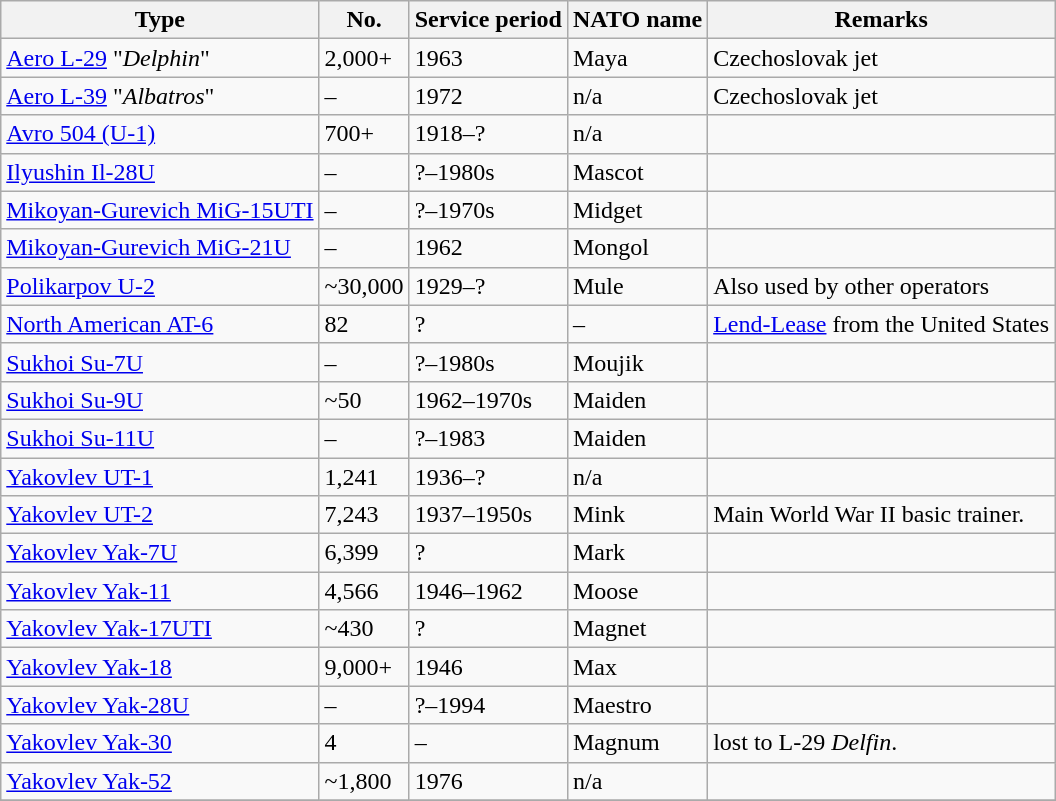<table class="wikitable sortable">
<tr>
<th>Type</th>
<th>No.</th>
<th>Service period</th>
<th>NATO name</th>
<th>Remarks</th>
</tr>
<tr>
<td><a href='#'>Aero L-29</a> "<em>Delphin</em>"</td>
<td>2,000+</td>
<td>1963</td>
<td>Maya</td>
<td>Czechoslovak jet</td>
</tr>
<tr>
<td><a href='#'>Aero L-39</a> "<em>Albatros</em>"</td>
<td>–</td>
<td>1972</td>
<td>n/a</td>
<td>Czechoslovak jet</td>
</tr>
<tr>
<td><a href='#'>Avro 504 (U-1)</a></td>
<td>700+</td>
<td>1918–?</td>
<td>n/a</td>
<td></td>
</tr>
<tr>
<td><a href='#'>Ilyushin Il-28U</a></td>
<td>–</td>
<td>?–1980s</td>
<td>Mascot</td>
<td></td>
</tr>
<tr>
<td><a href='#'>Mikoyan-Gurevich MiG-15UTI</a></td>
<td>–</td>
<td>?–1970s</td>
<td>Midget</td>
<td></td>
</tr>
<tr>
<td><a href='#'>Mikoyan-Gurevich MiG-21U</a></td>
<td>–</td>
<td>1962</td>
<td>Mongol</td>
<td></td>
</tr>
<tr>
<td><a href='#'>Polikarpov U-2</a></td>
<td>~30,000</td>
<td>1929–?</td>
<td>Mule</td>
<td>Also used by other operators</td>
</tr>
<tr>
<td><a href='#'>North American AT-6</a></td>
<td>82</td>
<td>?</td>
<td>–</td>
<td><a href='#'>Lend-Lease</a> from the United States</td>
</tr>
<tr>
<td><a href='#'>Sukhoi Su-7U</a></td>
<td>–</td>
<td>?–1980s</td>
<td>Moujik</td>
<td></td>
</tr>
<tr>
<td><a href='#'>Sukhoi Su-9U</a></td>
<td>~50</td>
<td>1962–1970s</td>
<td>Maiden</td>
<td></td>
</tr>
<tr>
<td><a href='#'>Sukhoi Su-11U</a></td>
<td>–</td>
<td>?–1983</td>
<td>Maiden</td>
<td></td>
</tr>
<tr>
<td><a href='#'>Yakovlev UT-1</a></td>
<td>1,241</td>
<td>1936–?</td>
<td>n/a</td>
<td></td>
</tr>
<tr>
<td><a href='#'>Yakovlev UT-2</a></td>
<td>7,243</td>
<td>1937–1950s</td>
<td>Mink</td>
<td>Main World War II basic trainer.</td>
</tr>
<tr>
<td><a href='#'>Yakovlev Yak-7U</a></td>
<td>6,399</td>
<td>?</td>
<td>Mark</td>
<td></td>
</tr>
<tr>
<td><a href='#'>Yakovlev Yak-11</a></td>
<td>4,566</td>
<td>1946–1962</td>
<td>Moose</td>
<td></td>
</tr>
<tr>
<td><a href='#'>Yakovlev Yak-17UTI</a></td>
<td>~430</td>
<td>?</td>
<td>Magnet</td>
<td></td>
</tr>
<tr>
<td><a href='#'>Yakovlev Yak-18</a></td>
<td>9,000+</td>
<td>1946</td>
<td>Max</td>
<td></td>
</tr>
<tr>
<td><a href='#'>Yakovlev Yak-28U</a></td>
<td>–</td>
<td>?–1994</td>
<td>Maestro</td>
<td></td>
</tr>
<tr>
<td><a href='#'>Yakovlev Yak-30</a></td>
<td>4</td>
<td>–</td>
<td>Magnum</td>
<td>lost to L-29 <em>Delfin</em>.</td>
</tr>
<tr>
<td><a href='#'>Yakovlev Yak-52</a></td>
<td>~1,800</td>
<td>1976</td>
<td>n/a</td>
<td></td>
</tr>
<tr>
</tr>
</table>
